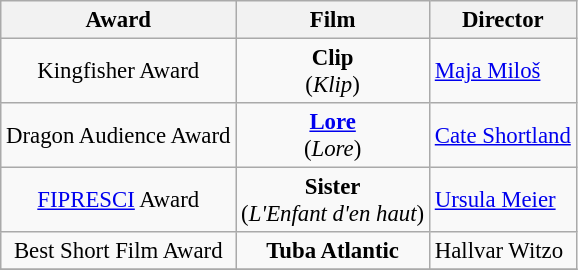<table class="wikitable" style="font-size:95%; text-align:center;">
<tr>
<th>Award</th>
<th>Film</th>
<th>Director</th>
</tr>
<tr>
<td>Kingfisher Award</td>
<td><strong>Clip</strong><br>(<em>Klip</em>)</td>
<td style="text-align:left;"> <a href='#'>Maja Miloš</a></td>
</tr>
<tr>
<td>Dragon Audience Award</td>
<td><strong><a href='#'>Lore</a></strong><br>(<em>Lore</em>)</td>
<td style="text-align:left;"> <a href='#'>Cate Shortland</a></td>
</tr>
<tr>
<td><a href='#'>FIPRESCI</a> Award</td>
<td><strong>Sister</strong><br>(<em>L'Enfant d'en haut</em>)</td>
<td style="text-align:left;"> <a href='#'>Ursula Meier</a></td>
</tr>
<tr>
<td>Best Short Film Award</td>
<td><strong>Tuba Atlantic</strong></td>
<td style="text-align:left;"> Hallvar Witzo</td>
</tr>
<tr>
</tr>
</table>
